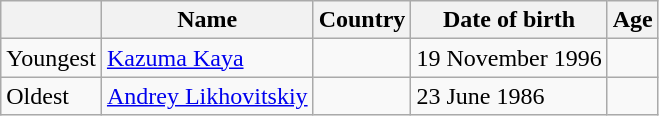<table class="wikitable">
<tr>
<th></th>
<th>Name</th>
<th>Country</th>
<th>Date of birth</th>
<th>Age</th>
</tr>
<tr>
<td>Youngest</td>
<td><a href='#'>Kazuma Kaya</a></td>
<td></td>
<td>19 November 1996</td>
<td></td>
</tr>
<tr>
<td>Oldest</td>
<td><a href='#'>Andrey Likhovitskiy</a></td>
<td></td>
<td>23 June 1986</td>
<td></td>
</tr>
</table>
